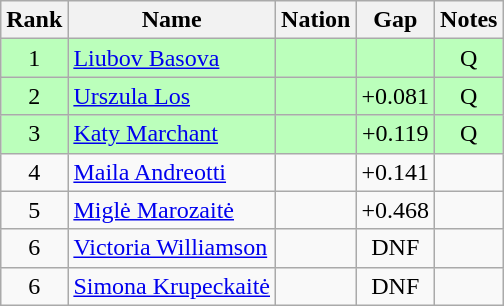<table class="wikitable sortable" style="text-align:center">
<tr>
<th>Rank</th>
<th>Name</th>
<th>Nation</th>
<th>Gap</th>
<th>Notes</th>
</tr>
<tr bgcolor=bbffbb>
<td>1</td>
<td align=left><a href='#'>Liubov Basova</a></td>
<td align=left></td>
<td></td>
<td>Q</td>
</tr>
<tr bgcolor=bbffbb>
<td>2</td>
<td align=left><a href='#'>Urszula Los</a></td>
<td align=left></td>
<td>+0.081</td>
<td>Q</td>
</tr>
<tr bgcolor=bbffbb>
<td>3</td>
<td align=left><a href='#'>Katy Marchant</a></td>
<td align=left></td>
<td>+0.119</td>
<td>Q</td>
</tr>
<tr>
<td>4</td>
<td align=left><a href='#'>Maila Andreotti</a></td>
<td align=left></td>
<td>+0.141</td>
<td></td>
</tr>
<tr>
<td>5</td>
<td align=left><a href='#'>Miglė Marozaitė</a></td>
<td align=left></td>
<td>+0.468</td>
<td></td>
</tr>
<tr>
<td>6</td>
<td align=left><a href='#'>Victoria Williamson</a></td>
<td align=left></td>
<td>DNF</td>
<td></td>
</tr>
<tr>
<td>6</td>
<td align=left><a href='#'>Simona Krupeckaitė</a></td>
<td align=left></td>
<td>DNF</td>
<td></td>
</tr>
</table>
